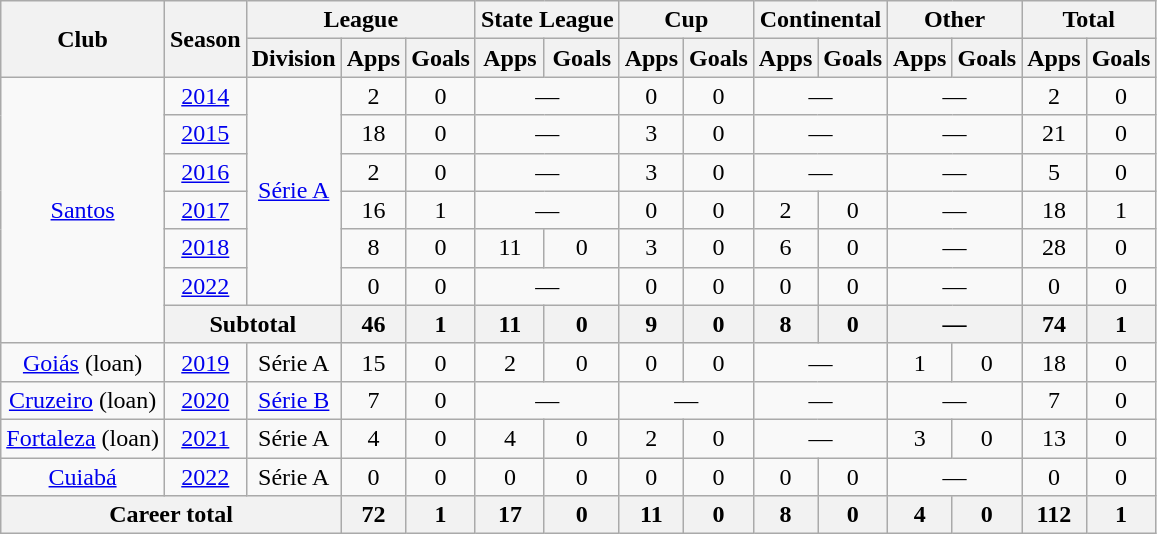<table class="wikitable" style="text-align: center;">
<tr>
<th rowspan="2">Club</th>
<th rowspan="2">Season</th>
<th colspan="3">League</th>
<th colspan="2">State League</th>
<th colspan="2">Cup</th>
<th colspan="2">Continental</th>
<th colspan="2">Other</th>
<th colspan="2">Total</th>
</tr>
<tr>
<th>Division</th>
<th>Apps</th>
<th>Goals</th>
<th>Apps</th>
<th>Goals</th>
<th>Apps</th>
<th>Goals</th>
<th>Apps</th>
<th>Goals</th>
<th>Apps</th>
<th>Goals</th>
<th>Apps</th>
<th>Goals</th>
</tr>
<tr>
<td rowspan="7" valign="center"><a href='#'>Santos</a></td>
<td><a href='#'>2014</a></td>
<td rowspan="6"><a href='#'>Série A</a></td>
<td>2</td>
<td>0</td>
<td colspan=2>—</td>
<td>0</td>
<td>0</td>
<td colspan=2>—</td>
<td colspan=2>—</td>
<td>2</td>
<td>0</td>
</tr>
<tr>
<td><a href='#'>2015</a></td>
<td>18</td>
<td>0</td>
<td colspan=2>—</td>
<td>3</td>
<td>0</td>
<td colspan=2>—</td>
<td colspan=2>—</td>
<td>21</td>
<td>0</td>
</tr>
<tr>
<td><a href='#'>2016</a></td>
<td>2</td>
<td>0</td>
<td colspan=2>—</td>
<td>3</td>
<td>0</td>
<td colspan="2">—</td>
<td colspan="2">—</td>
<td>5</td>
<td>0</td>
</tr>
<tr>
<td><a href='#'>2017</a></td>
<td>16</td>
<td>1</td>
<td colspan=2>—</td>
<td>0</td>
<td>0</td>
<td>2</td>
<td>0</td>
<td colspan="2">—</td>
<td>18</td>
<td>1</td>
</tr>
<tr>
<td><a href='#'>2018</a></td>
<td>8</td>
<td>0</td>
<td>11</td>
<td>0</td>
<td>3</td>
<td>0</td>
<td>6</td>
<td>0</td>
<td colspan="2">—</td>
<td>28</td>
<td>0</td>
</tr>
<tr>
<td><a href='#'>2022</a></td>
<td>0</td>
<td>0</td>
<td colspan="2">—</td>
<td>0</td>
<td>0</td>
<td>0</td>
<td>0</td>
<td colspan="2">—</td>
<td>0</td>
<td>0</td>
</tr>
<tr>
<th colspan="2">Subtotal</th>
<th>46</th>
<th>1</th>
<th>11</th>
<th>0</th>
<th>9</th>
<th>0</th>
<th>8</th>
<th>0</th>
<th colspan=2>—</th>
<th>74</th>
<th>1</th>
</tr>
<tr>
<td valign="center"><a href='#'>Goiás</a> (loan)</td>
<td><a href='#'>2019</a></td>
<td>Série A</td>
<td>15</td>
<td>0</td>
<td>2</td>
<td>0</td>
<td>0</td>
<td>0</td>
<td colspan=2>—</td>
<td>1</td>
<td>0</td>
<td>18</td>
<td>0</td>
</tr>
<tr>
<td valign="center"><a href='#'>Cruzeiro</a> (loan)</td>
<td><a href='#'>2020</a></td>
<td><a href='#'>Série B</a></td>
<td>7</td>
<td>0</td>
<td colspan=2>—</td>
<td colspan=2>—</td>
<td colspan=2>—</td>
<td colspan=2>—</td>
<td>7</td>
<td>0</td>
</tr>
<tr>
<td valign="center"><a href='#'>Fortaleza</a> (loan)</td>
<td><a href='#'>2021</a></td>
<td>Série A</td>
<td>4</td>
<td>0</td>
<td>4</td>
<td>0</td>
<td>2</td>
<td>0</td>
<td colspan=2>—</td>
<td>3</td>
<td>0</td>
<td>13</td>
<td>0</td>
</tr>
<tr>
<td valign="center"><a href='#'>Cuiabá</a></td>
<td><a href='#'>2022</a></td>
<td>Série A</td>
<td>0</td>
<td>0</td>
<td>0</td>
<td>0</td>
<td>0</td>
<td>0</td>
<td>0</td>
<td>0</td>
<td colspan=2>—</td>
<td>0</td>
<td>0</td>
</tr>
<tr>
<th colspan="3"><strong>Career total</strong></th>
<th>72</th>
<th>1</th>
<th>17</th>
<th>0</th>
<th>11</th>
<th>0</th>
<th>8</th>
<th>0</th>
<th>4</th>
<th>0</th>
<th>112</th>
<th>1</th>
</tr>
</table>
